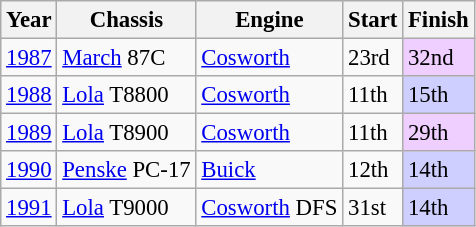<table class="wikitable" style="font-size: 95%;">
<tr>
<th>Year</th>
<th>Chassis</th>
<th>Engine</th>
<th>Start</th>
<th>Finish</th>
</tr>
<tr>
<td><a href='#'>1987</a></td>
<td><a href='#'>March</a> 87C</td>
<td><a href='#'>Cosworth</a></td>
<td>23rd</td>
<td style="background:#EFCFFF;">32nd</td>
</tr>
<tr>
<td><a href='#'>1988</a></td>
<td><a href='#'>Lola</a> T8800</td>
<td><a href='#'>Cosworth</a></td>
<td>11th</td>
<td style="background:#CFCFFF;">15th</td>
</tr>
<tr>
<td><a href='#'>1989</a></td>
<td><a href='#'>Lola</a> T8900</td>
<td><a href='#'>Cosworth</a></td>
<td>11th</td>
<td style="background:#EFCFFF;">29th</td>
</tr>
<tr>
<td><a href='#'>1990</a></td>
<td><a href='#'>Penske</a> PC-17</td>
<td><a href='#'>Buick</a></td>
<td>12th</td>
<td style="background:#CFCFFF;">14th</td>
</tr>
<tr>
<td><a href='#'>1991</a></td>
<td><a href='#'>Lola</a> T9000</td>
<td><a href='#'>Cosworth</a> DFS</td>
<td>31st</td>
<td style="background:#CFCFFF;">14th</td>
</tr>
</table>
